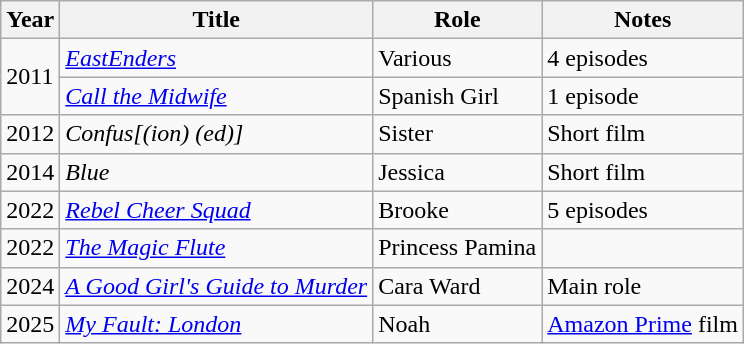<table class="wikitable sortable">
<tr>
<th>Year</th>
<th>Title</th>
<th>Role</th>
<th class="unsortable">Notes</th>
</tr>
<tr>
<td rowspan="2">2011</td>
<td><em><a href='#'>EastEnders</a></em></td>
<td>Various</td>
<td>4 episodes</td>
</tr>
<tr>
<td><em><a href='#'>Call the Midwife</a></em></td>
<td>Spanish Girl</td>
<td>1 episode</td>
</tr>
<tr>
<td>2012</td>
<td><em>Confus[(ion) (ed)]</em></td>
<td>Sister</td>
<td>Short film</td>
</tr>
<tr>
<td>2014</td>
<td><em>Blue</em></td>
<td>Jessica</td>
<td>Short film</td>
</tr>
<tr>
<td>2022</td>
<td><em><a href='#'>Rebel Cheer Squad</a></em></td>
<td>Brooke</td>
<td>5 episodes</td>
</tr>
<tr>
<td>2022</td>
<td><em><a href='#'>The Magic Flute</a></em></td>
<td>Princess Pamina</td>
<td></td>
</tr>
<tr>
<td>2024</td>
<td><em><a href='#'>A Good Girl's Guide to Murder</a></em></td>
<td>Cara Ward</td>
<td>Main role</td>
</tr>
<tr>
<td>2025</td>
<td><em><a href='#'>My Fault: London</a></em></td>
<td>Noah</td>
<td><a href='#'>Amazon Prime</a> film</td>
</tr>
</table>
